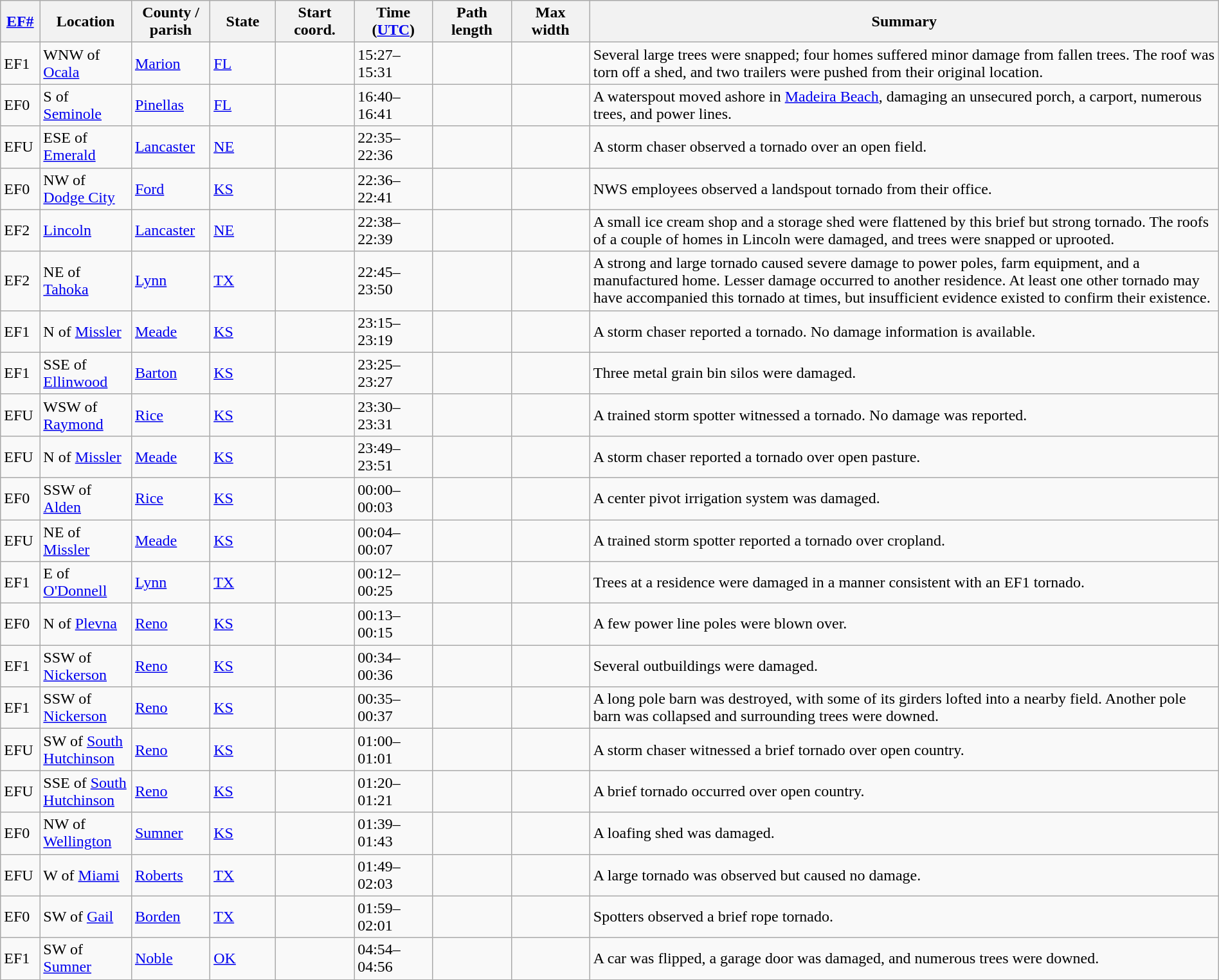<table class="wikitable sortable" style="width:100%;">
<tr>
<th scope="col" style="width:3%; text-align:center;"><a href='#'>EF#</a></th>
<th scope="col" style="width:7%; text-align:center;" class="unsortable">Location</th>
<th scope="col" style="width:6%; text-align:center;" class="unsortable">County / parish</th>
<th scope="col" style="width:5%; text-align:center;">State</th>
<th scope="col" style="width:6%; text-align:center;">Start coord.</th>
<th scope="col" style="width:6%; text-align:center;">Time (<a href='#'>UTC</a>)</th>
<th scope="col" style="width:6%; text-align:center;">Path length</th>
<th scope="col" style="width:6%; text-align:center;">Max width</th>
<th scope="col" class="unsortable" style="width:48%; text-align:center;">Summary</th>
</tr>
<tr>
<td bgcolor=>EF1</td>
<td>WNW of <a href='#'>Ocala</a></td>
<td><a href='#'>Marion</a></td>
<td><a href='#'>FL</a></td>
<td></td>
<td>15:27–15:31</td>
<td></td>
<td></td>
<td>Several large trees were snapped; four homes suffered minor damage from fallen trees. The roof was torn off a shed, and two trailers were pushed  from their original location.</td>
</tr>
<tr>
<td bgcolor=>EF0</td>
<td>S of <a href='#'>Seminole</a></td>
<td><a href='#'>Pinellas</a></td>
<td><a href='#'>FL</a></td>
<td></td>
<td>16:40–16:41</td>
<td></td>
<td></td>
<td>A waterspout moved ashore in <a href='#'>Madeira Beach</a>, damaging an unsecured porch, a carport, numerous trees, and power lines.</td>
</tr>
<tr>
<td bgcolor=>EFU</td>
<td>ESE of <a href='#'>Emerald</a></td>
<td><a href='#'>Lancaster</a></td>
<td><a href='#'>NE</a></td>
<td></td>
<td>22:35–22:36</td>
<td></td>
<td></td>
<td>A storm chaser observed a tornado over an open field.</td>
</tr>
<tr>
<td bgcolor=>EF0</td>
<td>NW of <a href='#'>Dodge City</a></td>
<td><a href='#'>Ford</a></td>
<td><a href='#'>KS</a></td>
<td></td>
<td>22:36–22:41</td>
<td></td>
<td></td>
<td>NWS employees observed a landspout tornado from their office.</td>
</tr>
<tr>
<td bgcolor=>EF2</td>
<td><a href='#'>Lincoln</a></td>
<td><a href='#'>Lancaster</a></td>
<td><a href='#'>NE</a></td>
<td></td>
<td>22:38–22:39</td>
<td></td>
<td></td>
<td>A small ice cream shop and a storage shed were flattened by this brief but strong tornado. The roofs of a couple of homes in Lincoln were damaged, and trees were snapped or uprooted.</td>
</tr>
<tr>
<td bgcolor=>EF2</td>
<td>NE of <a href='#'>Tahoka</a></td>
<td><a href='#'>Lynn</a></td>
<td><a href='#'>TX</a></td>
<td></td>
<td>22:45–23:50</td>
<td></td>
<td></td>
<td>A strong and large tornado caused severe damage to power poles, farm equipment, and a manufactured home. Lesser damage occurred to another residence. At least one other tornado may have accompanied this tornado at times, but insufficient evidence existed to confirm their existence.</td>
</tr>
<tr>
<td bgcolor=>EF1</td>
<td>N of <a href='#'>Missler</a></td>
<td><a href='#'>Meade</a></td>
<td><a href='#'>KS</a></td>
<td></td>
<td>23:15–23:19</td>
<td></td>
<td></td>
<td>A storm chaser reported a tornado. No damage information is available.</td>
</tr>
<tr>
<td bgcolor=>EF1</td>
<td>SSE of <a href='#'>Ellinwood</a></td>
<td><a href='#'>Barton</a></td>
<td><a href='#'>KS</a></td>
<td></td>
<td>23:25–23:27</td>
<td></td>
<td></td>
<td>Three metal grain bin silos were damaged.</td>
</tr>
<tr>
<td bgcolor=>EFU</td>
<td>WSW of <a href='#'>Raymond</a></td>
<td><a href='#'>Rice</a></td>
<td><a href='#'>KS</a></td>
<td></td>
<td>23:30–23:31</td>
<td></td>
<td></td>
<td>A trained storm spotter witnessed a tornado. No damage was reported.</td>
</tr>
<tr>
<td bgcolor=>EFU</td>
<td>N of <a href='#'>Missler</a></td>
<td><a href='#'>Meade</a></td>
<td><a href='#'>KS</a></td>
<td></td>
<td>23:49–23:51</td>
<td></td>
<td></td>
<td>A storm chaser reported a tornado over open pasture.</td>
</tr>
<tr>
<td bgcolor=>EF0</td>
<td>SSW of <a href='#'>Alden</a></td>
<td><a href='#'>Rice</a></td>
<td><a href='#'>KS</a></td>
<td></td>
<td>00:00–00:03</td>
<td></td>
<td></td>
<td>A center pivot irrigation system was damaged.</td>
</tr>
<tr>
<td bgcolor=>EFU</td>
<td>NE of <a href='#'>Missler</a></td>
<td><a href='#'>Meade</a></td>
<td><a href='#'>KS</a></td>
<td></td>
<td>00:04–00:07</td>
<td></td>
<td></td>
<td>A trained storm spotter reported a tornado over cropland.</td>
</tr>
<tr>
<td bgcolor=>EF1</td>
<td>E of <a href='#'>O'Donnell</a></td>
<td><a href='#'>Lynn</a></td>
<td><a href='#'>TX</a></td>
<td></td>
<td>00:12–00:25</td>
<td></td>
<td></td>
<td>Trees at a residence were damaged in a manner consistent with an EF1 tornado.</td>
</tr>
<tr>
<td bgcolor=>EF0</td>
<td>N of <a href='#'>Plevna</a></td>
<td><a href='#'>Reno</a></td>
<td><a href='#'>KS</a></td>
<td></td>
<td>00:13–00:15</td>
<td></td>
<td></td>
<td>A few power line poles were blown over.</td>
</tr>
<tr>
<td bgcolor=>EF1</td>
<td>SSW of <a href='#'>Nickerson</a></td>
<td><a href='#'>Reno</a></td>
<td><a href='#'>KS</a></td>
<td></td>
<td>00:34–00:36</td>
<td></td>
<td></td>
<td>Several outbuildings were damaged.</td>
</tr>
<tr>
<td bgcolor=>EF1</td>
<td>SSW of <a href='#'>Nickerson</a></td>
<td><a href='#'>Reno</a></td>
<td><a href='#'>KS</a></td>
<td></td>
<td>00:35–00:37</td>
<td></td>
<td></td>
<td>A  long pole barn was destroyed, with some of its  girders lofted into a nearby field. Another pole barn was collapsed and surrounding trees were downed.</td>
</tr>
<tr>
<td bgcolor=>EFU</td>
<td>SW of <a href='#'>South Hutchinson</a></td>
<td><a href='#'>Reno</a></td>
<td><a href='#'>KS</a></td>
<td></td>
<td>01:00–01:01</td>
<td></td>
<td></td>
<td>A storm chaser witnessed a brief tornado over open country.</td>
</tr>
<tr>
<td bgcolor=>EFU</td>
<td>SSE of <a href='#'>South Hutchinson</a></td>
<td><a href='#'>Reno</a></td>
<td><a href='#'>KS</a></td>
<td></td>
<td>01:20–01:21</td>
<td></td>
<td></td>
<td>A brief tornado occurred over open country.</td>
</tr>
<tr>
<td bgcolor=>EF0</td>
<td>NW of <a href='#'>Wellington</a></td>
<td><a href='#'>Sumner</a></td>
<td><a href='#'>KS</a></td>
<td></td>
<td>01:39–01:43</td>
<td></td>
<td></td>
<td>A loafing shed was damaged.</td>
</tr>
<tr>
<td bgcolor=>EFU</td>
<td>W of <a href='#'>Miami</a></td>
<td><a href='#'>Roberts</a></td>
<td><a href='#'>TX</a></td>
<td></td>
<td>01:49–02:03</td>
<td></td>
<td></td>
<td>A large tornado was observed but caused no damage.</td>
</tr>
<tr>
<td bgcolor=>EF0</td>
<td>SW of <a href='#'>Gail</a></td>
<td><a href='#'>Borden</a></td>
<td><a href='#'>TX</a></td>
<td></td>
<td>01:59–02:01</td>
<td></td>
<td></td>
<td>Spotters observed a brief rope tornado.</td>
</tr>
<tr>
<td bgcolor=>EF1</td>
<td>SW of <a href='#'>Sumner</a></td>
<td><a href='#'>Noble</a></td>
<td><a href='#'>OK</a></td>
<td></td>
<td>04:54–04:56</td>
<td></td>
<td></td>
<td>A car was flipped, a garage door was damaged, and numerous trees were downed.</td>
</tr>
<tr>
</tr>
</table>
